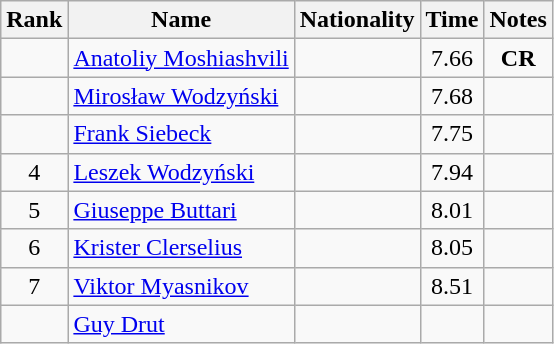<table class="wikitable sortable" style="text-align:center">
<tr>
<th>Rank</th>
<th>Name</th>
<th>Nationality</th>
<th>Time</th>
<th>Notes</th>
</tr>
<tr>
<td></td>
<td align="left"><a href='#'>Anatoliy Moshiashvili</a></td>
<td align=left></td>
<td>7.66</td>
<td><strong>CR</strong></td>
</tr>
<tr>
<td></td>
<td align="left"><a href='#'>Mirosław Wodzyński</a></td>
<td align=left></td>
<td>7.68</td>
<td></td>
</tr>
<tr>
<td></td>
<td align="left"><a href='#'>Frank Siebeck</a></td>
<td align=left></td>
<td>7.75</td>
<td></td>
</tr>
<tr>
<td>4</td>
<td align="left"><a href='#'>Leszek Wodzyński</a></td>
<td align=left></td>
<td>7.94</td>
<td></td>
</tr>
<tr>
<td>5</td>
<td align="left"><a href='#'>Giuseppe Buttari</a></td>
<td align=left></td>
<td>8.01</td>
<td></td>
</tr>
<tr>
<td>6</td>
<td align="left"><a href='#'>Krister Clerselius</a></td>
<td align=left></td>
<td>8.05</td>
<td></td>
</tr>
<tr>
<td>7</td>
<td align="left"><a href='#'>Viktor Myasnikov</a></td>
<td align=left></td>
<td>8.51</td>
<td></td>
</tr>
<tr>
<td></td>
<td align="left"><a href='#'>Guy Drut</a></td>
<td align=left></td>
<td></td>
<td></td>
</tr>
</table>
